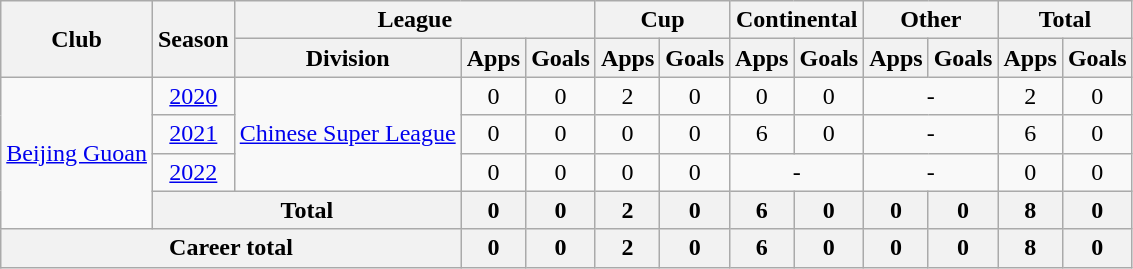<table class="wikitable" style="text-align: center">
<tr>
<th rowspan="2">Club</th>
<th rowspan="2">Season</th>
<th colspan="3">League</th>
<th colspan="2">Cup</th>
<th colspan="2">Continental</th>
<th colspan="2">Other</th>
<th colspan="2">Total</th>
</tr>
<tr>
<th>Division</th>
<th>Apps</th>
<th>Goals</th>
<th>Apps</th>
<th>Goals</th>
<th>Apps</th>
<th>Goals</th>
<th>Apps</th>
<th>Goals</th>
<th>Apps</th>
<th>Goals</th>
</tr>
<tr>
<td rowspan="4"><a href='#'>Beijing Guoan</a></td>
<td><a href='#'>2020</a></td>
<td rowspan="3"><a href='#'>Chinese Super League</a></td>
<td>0</td>
<td>0</td>
<td>2</td>
<td>0</td>
<td>0</td>
<td>0</td>
<td colspan="2">-</td>
<td>2</td>
<td>0</td>
</tr>
<tr>
<td><a href='#'>2021</a></td>
<td>0</td>
<td>0</td>
<td>0</td>
<td>0</td>
<td>6</td>
<td>0</td>
<td colspan="2">-</td>
<td>6</td>
<td>0</td>
</tr>
<tr>
<td><a href='#'>2022</a></td>
<td>0</td>
<td>0</td>
<td>0</td>
<td>0</td>
<td colspan="2">-</td>
<td colspan="2">-</td>
<td>0</td>
<td>0</td>
</tr>
<tr>
<th colspan=2>Total</th>
<th>0</th>
<th>0</th>
<th>2</th>
<th>0</th>
<th>6</th>
<th>0</th>
<th>0</th>
<th>0</th>
<th>8</th>
<th>0</th>
</tr>
<tr>
<th colspan=3>Career total</th>
<th>0</th>
<th>0</th>
<th>2</th>
<th>0</th>
<th>6</th>
<th>0</th>
<th>0</th>
<th>0</th>
<th>8</th>
<th>0</th>
</tr>
</table>
